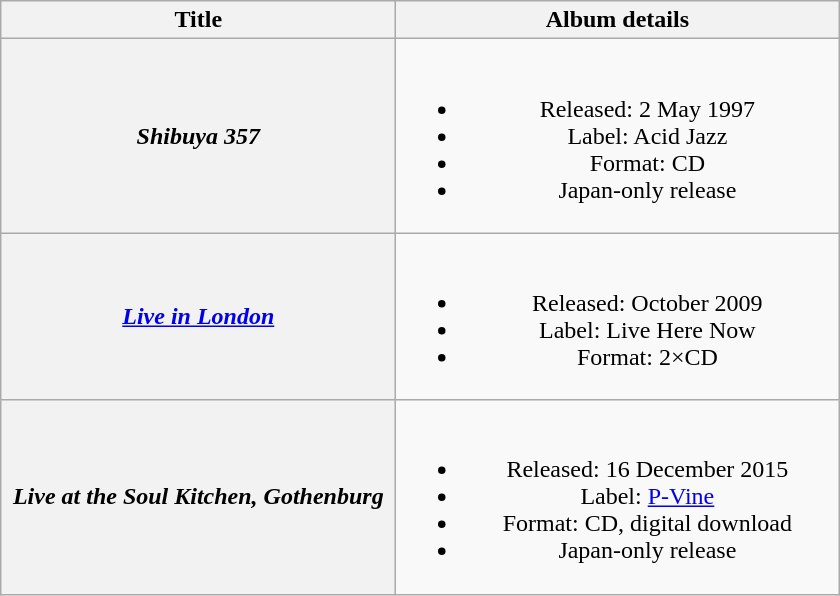<table class="wikitable plainrowheaders" style="text-align:center;">
<tr>
<th scope="col" style="width:16em;">Title</th>
<th scope="col" style="width:18em;">Album details</th>
</tr>
<tr>
<th scope="row"><em>Shibuya 357</em></th>
<td><br><ul><li>Released: 2 May 1997</li><li>Label: Acid Jazz</li><li>Format: CD</li><li>Japan-only release</li></ul></td>
</tr>
<tr>
<th scope="row"><em><a href='#'>Live in London</a></em></th>
<td><br><ul><li>Released: October 2009</li><li>Label: Live Here Now</li><li>Format: 2×CD</li></ul></td>
</tr>
<tr>
<th scope="row"><em>Live at the Soul Kitchen, Gothenburg</em></th>
<td><br><ul><li>Released: 16 December 2015</li><li>Label: <a href='#'>P-Vine</a></li><li>Format: CD, digital download</li><li>Japan-only release</li></ul></td>
</tr>
</table>
